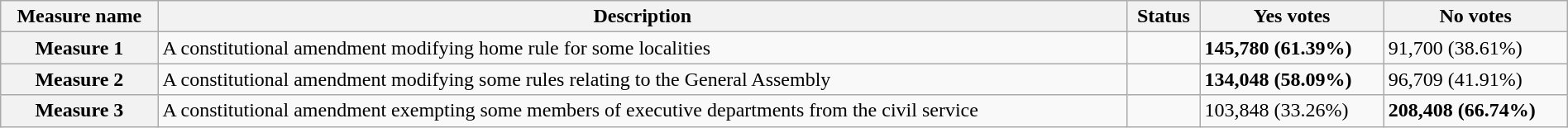<table class="wikitable sortable plainrowheaders" style="width:100%">
<tr>
<th scope="col">Measure name</th>
<th class="unsortable" scope="col">Description</th>
<th scope="col">Status</th>
<th scope="col">Yes votes</th>
<th scope="col">No votes</th>
</tr>
<tr>
<th scope="row">Measure 1</th>
<td>A constitutional amendment modifying home rule for some localities</td>
<td></td>
<td><strong>145,780 (61.39%)</strong></td>
<td>91,700 (38.61%)</td>
</tr>
<tr>
<th scope="row">Measure 2</th>
<td>A constitutional amendment modifying some rules relating to the General Assembly</td>
<td></td>
<td><strong>134,048 (58.09%)</strong></td>
<td>96,709 (41.91%)</td>
</tr>
<tr>
<th scope="row">Measure 3</th>
<td>A constitutional amendment exempting some members of executive departments from the civil service</td>
<td></td>
<td>103,848 (33.26%)</td>
<td><strong>208,408 (66.74%)</strong></td>
</tr>
</table>
